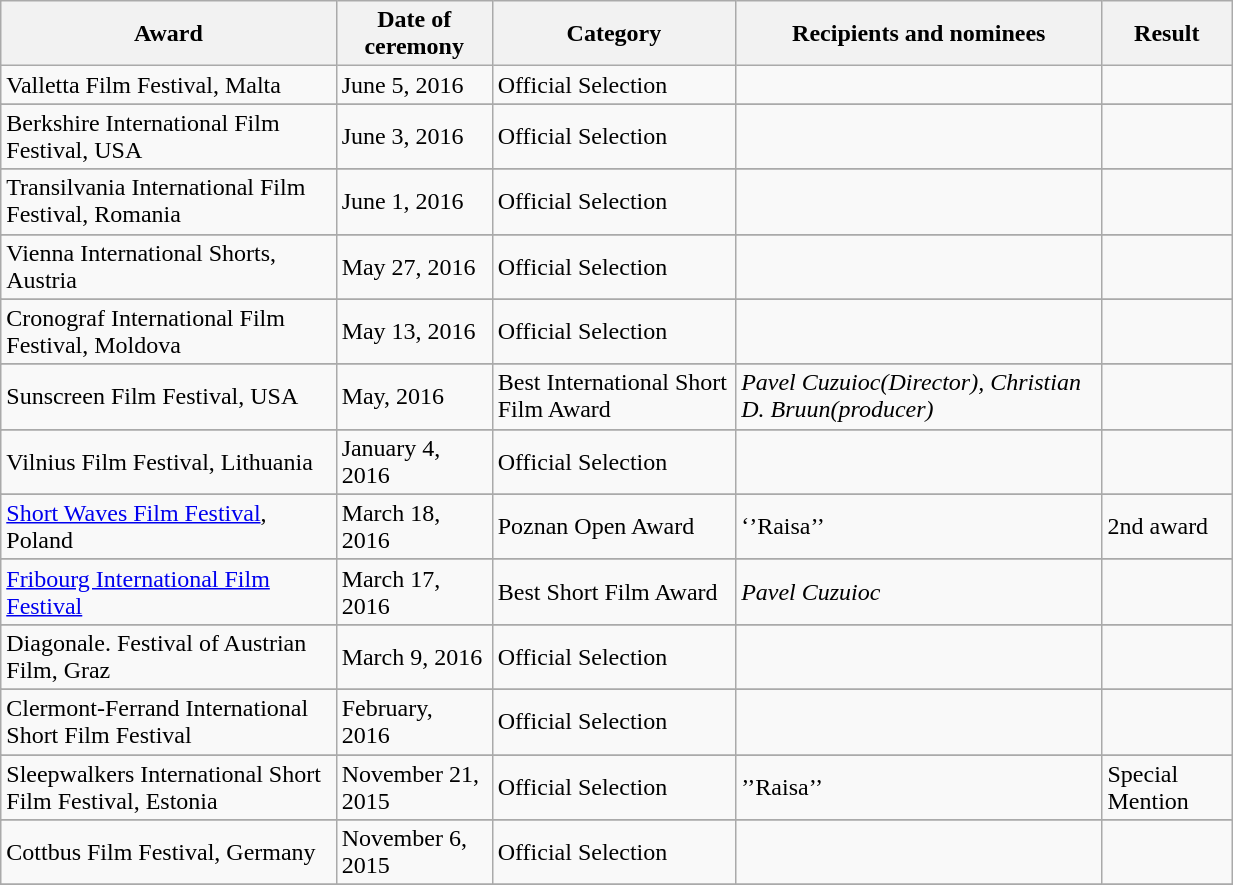<table class="wikitable sortable" width="65%">
<tr>
<th>Award</th>
<th>Date of ceremony</th>
<th>Category</th>
<th>Recipients and nominees</th>
<th>Result</th>
</tr>
<tr>
<td>Valletta Film Festival, Malta</td>
<td>June 5, 2016</td>
<td>Official Selection</td>
<td></td>
<td></td>
</tr>
<tr>
</tr>
<tr>
<td>Berkshire International Film Festival, USA</td>
<td>June 3, 2016</td>
<td>Official Selection</td>
<td></td>
<td></td>
</tr>
<tr>
</tr>
<tr>
<td>Transilvania International Film Festival, Romania </td>
<td>June 1, 2016</td>
<td>Official Selection</td>
<td></td>
<td></td>
</tr>
<tr>
</tr>
<tr>
<td>Vienna International Shorts, Austria</td>
<td>May 27, 2016</td>
<td>Official Selection</td>
<td></td>
<td></td>
</tr>
<tr>
</tr>
<tr>
<td>Cronograf International Film Festival, Moldova </td>
<td>May 13, 2016</td>
<td>Official Selection</td>
<td></td>
<td></td>
</tr>
<tr>
</tr>
<tr>
<td>Sunscreen Film Festival, USA </td>
<td>May, 2016</td>
<td>Best International Short Film Award </td>
<td><em>Pavel Cuzuioc(Director), Christian D. Bruun(producer)</em></td>
<td></td>
</tr>
<tr>
</tr>
<tr>
<td>Vilnius Film Festival, Lithuania </td>
<td>January 4, 2016</td>
<td>Official Selection</td>
<td></td>
<td></td>
</tr>
<tr>
</tr>
<tr>
<td><a href='#'>Short Waves Film Festival</a>, Poland </td>
<td>March 18, 2016</td>
<td>Poznan Open Award</td>
<td>‘’Raisa’’</td>
<td>2nd award</td>
</tr>
<tr>
</tr>
<tr>
<td><a href='#'>Fribourg International Film Festival</a></td>
<td>March 17, 2016</td>
<td>Best Short Film Award</td>
<td><em>Pavel Cuzuioc</em></td>
<td></td>
</tr>
<tr>
</tr>
<tr>
<td>Diagonale. Festival of Austrian Film, Graz  </td>
<td>March 9, 2016</td>
<td>Official Selection</td>
<td></td>
<td></td>
</tr>
<tr>
</tr>
<tr>
<td>Clermont-Ferrand International Short Film Festival</td>
<td>February, 2016</td>
<td>Official Selection  </td>
<td></td>
<td></td>
</tr>
<tr>
</tr>
<tr>
<td>Sleepwalkers International Short Film Festival, Estonia </td>
<td>November 21, 2015</td>
<td>Official Selection</td>
<td>’’Raisa’’</td>
<td>Special Mention</td>
</tr>
<tr>
</tr>
<tr>
<td>Cottbus Film Festival, Germany</td>
<td>November 6, 2015</td>
<td>Official Selection</td>
<td></td>
<td></td>
</tr>
<tr>
</tr>
</table>
